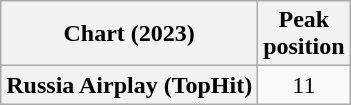<table class="wikitable plainrowheaders" style="text-align:center">
<tr>
<th scope="col">Chart (2023)</th>
<th scope="col">Peak<br>position</th>
</tr>
<tr>
<th scope="row">Russia Airplay (TopHit)</th>
<td>11</td>
</tr>
</table>
